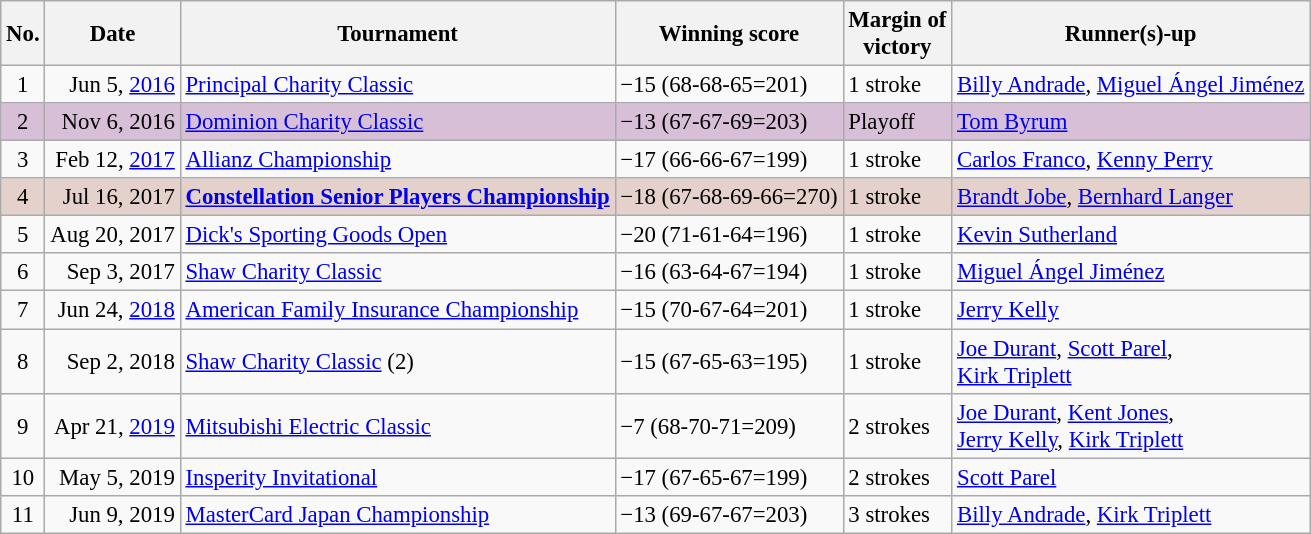<table class="wikitable" style="font-size:95%;">
<tr>
<th>No.</th>
<th>Date</th>
<th>Tournament</th>
<th>Winning score</th>
<th>Margin of<br>victory</th>
<th>Runner(s)-up</th>
</tr>
<tr>
<td align=center>1</td>
<td align=right>Jun 5, <a href='#'>2016</a></td>
<td><a href='#'>Principal Charity Classic</a></td>
<td>−15 (68-68-65=201)</td>
<td>1 stroke</td>
<td> <a href='#'>Billy Andrade</a>,  <a href='#'>Miguel Ángel Jiménez</a></td>
</tr>
<tr style="background:thistle">
<td align=center>2</td>
<td align=right>Nov 6, 2016</td>
<td><a href='#'>Dominion Charity Classic</a></td>
<td>−13 (67-67-69=203)</td>
<td>Playoff</td>
<td> <a href='#'>Tom Byrum</a></td>
</tr>
<tr>
<td align=center>3</td>
<td align=right>Feb 12, <a href='#'>2017</a></td>
<td><a href='#'>Allianz Championship</a></td>
<td>−17 (66-66-67=199)</td>
<td>1 stroke</td>
<td> <a href='#'>Carlos Franco</a>,  <a href='#'>Kenny Perry</a></td>
</tr>
<tr style="background:#e5d1cb;">
<td align=center>4</td>
<td align=right>Jul 16, 2017</td>
<td><strong><a href='#'>Constellation Senior Players Championship</a></strong></td>
<td>−18 (67-68-69-66=270)</td>
<td>1 stroke</td>
<td> <a href='#'>Brandt Jobe</a>,  <a href='#'>Bernhard Langer</a></td>
</tr>
<tr>
<td align=center>5</td>
<td align=right>Aug 20, 2017</td>
<td><a href='#'>Dick's Sporting Goods Open</a></td>
<td>−20 (71-61-64=196)</td>
<td>1 stroke</td>
<td> <a href='#'>Kevin Sutherland</a></td>
</tr>
<tr>
<td align=center>6</td>
<td align=right>Sep 3, 2017</td>
<td><a href='#'>Shaw Charity Classic</a></td>
<td>−16 (63-64-67=194)</td>
<td>1 stroke</td>
<td> <a href='#'>Miguel Ángel Jiménez</a></td>
</tr>
<tr>
<td align=center>7</td>
<td align=right>Jun 24, <a href='#'>2018</a></td>
<td><a href='#'>American Family Insurance Championship</a></td>
<td>−15 (70-67-64=201)</td>
<td>1 stroke</td>
<td> <a href='#'>Jerry Kelly</a></td>
</tr>
<tr>
<td align=center>8</td>
<td align=right>Sep 2, 2018</td>
<td><a href='#'>Shaw Charity Classic</a> (2)</td>
<td>−15 (67-65-63=195)</td>
<td>1 stroke</td>
<td> <a href='#'>Joe Durant</a>,  <a href='#'>Scott Parel</a>,<br> <a href='#'>Kirk Triplett</a></td>
</tr>
<tr>
<td align=center>9</td>
<td align=right>Apr 21, <a href='#'>2019</a></td>
<td><a href='#'>Mitsubishi Electric Classic</a></td>
<td>−7 (68-70-71=209)</td>
<td>2 strokes</td>
<td> <a href='#'>Joe Durant</a>,  <a href='#'>Kent Jones</a>,<br> <a href='#'>Jerry Kelly</a>,  <a href='#'>Kirk Triplett</a></td>
</tr>
<tr>
<td align=center>10</td>
<td align=right>May 5, 2019</td>
<td><a href='#'>Insperity Invitational</a></td>
<td>−17 (67-65-67=199)</td>
<td>2 strokes</td>
<td> <a href='#'>Scott Parel</a></td>
</tr>
<tr>
<td align=center>11</td>
<td align=right>Jun 9, 2019</td>
<td><a href='#'>MasterCard Japan Championship</a></td>
<td>−13 (69-67-67=203)</td>
<td>3 strokes</td>
<td> <a href='#'>Billy Andrade</a>,  <a href='#'>Kirk Triplett</a></td>
</tr>
</table>
